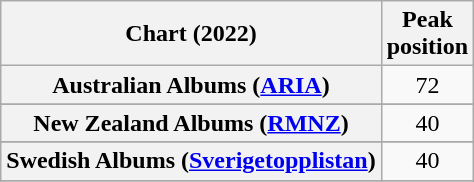<table class="wikitable sortable plainrowheaders" style="text-align:center">
<tr>
<th scope="col">Chart (2022)</th>
<th scope="col">Peak<br>position</th>
</tr>
<tr>
<th scope="row">Australian Albums (<a href='#'>ARIA</a>)</th>
<td>72</td>
</tr>
<tr>
</tr>
<tr>
</tr>
<tr>
</tr>
<tr>
</tr>
<tr>
</tr>
<tr>
<th scope="row">New Zealand Albums (<a href='#'>RMNZ</a>)</th>
<td>40</td>
</tr>
<tr>
</tr>
<tr>
<th scope="row">Swedish Albums (<a href='#'>Sverigetopplistan</a>)</th>
<td>40</td>
</tr>
<tr>
</tr>
<tr>
</tr>
<tr>
</tr>
<tr>
</tr>
</table>
